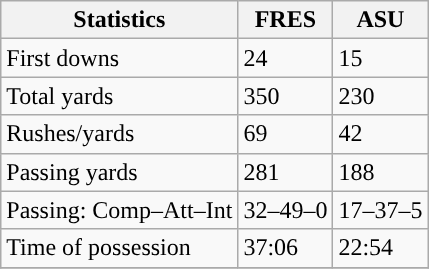<table class="wikitable" style="float: left;">
<tr>
<th>Statistics</th>
<th>FRES</th>
<th>ASU</th>
</tr>
<tr>
<td>First downs</td>
<td>24</td>
<td>15</td>
</tr>
<tr>
<td>Total yards</td>
<td>350</td>
<td>230</td>
</tr>
<tr>
<td>Rushes/yards</td>
<td>69</td>
<td>42</td>
</tr>
<tr>
<td>Passing yards</td>
<td>281</td>
<td>188</td>
</tr>
<tr>
<td>Passing: Comp–Att–Int</td>
<td>32–49–0</td>
<td>17–37–5</td>
</tr>
<tr>
<td>Time of possession</td>
<td>37:06</td>
<td>22:54</td>
</tr>
<tr>
</tr>
</table>
